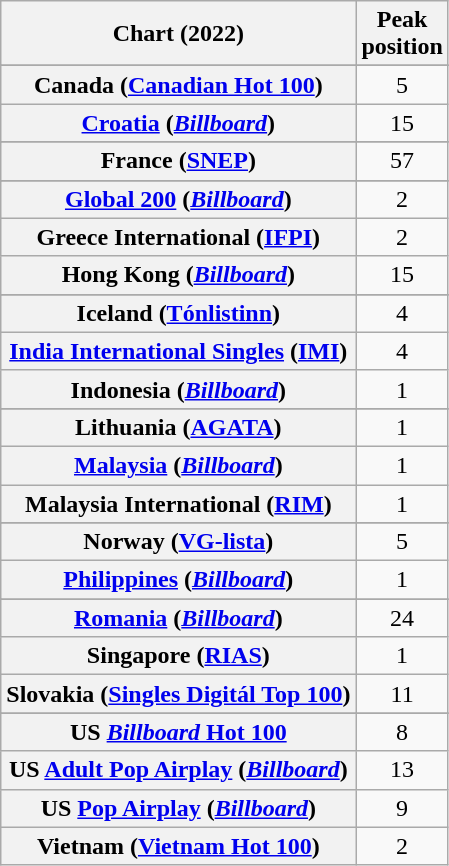<table class="wikitable sortable plainrowheaders" style="text-align:center">
<tr>
<th scope="col">Chart (2022)</th>
<th scope="col">Peak<br>position</th>
</tr>
<tr>
</tr>
<tr>
</tr>
<tr>
</tr>
<tr>
<th scope="row">Canada (<a href='#'>Canadian Hot 100</a>)</th>
<td>5</td>
</tr>
<tr>
<th scope="row"><a href='#'>Croatia</a> (<em><a href='#'>Billboard</a></em>)</th>
<td>15</td>
</tr>
<tr>
</tr>
<tr>
</tr>
<tr>
</tr>
<tr>
<th scope="row">France (<a href='#'>SNEP</a>)</th>
<td>57</td>
</tr>
<tr>
</tr>
<tr>
<th scope="row"><a href='#'>Global 200</a> (<em><a href='#'>Billboard</a></em>)</th>
<td>2</td>
</tr>
<tr>
<th scope="row">Greece International (<a href='#'>IFPI</a>)</th>
<td>2</td>
</tr>
<tr>
<th scope="row">Hong Kong (<em><a href='#'>Billboard</a></em>)</th>
<td>15</td>
</tr>
<tr>
</tr>
<tr>
</tr>
<tr>
<th scope="row">Iceland (<a href='#'>Tónlistinn</a>)</th>
<td>4</td>
</tr>
<tr>
<th scope="row"><a href='#'>India International Singles</a> (<a href='#'>IMI</a>)</th>
<td>4</td>
</tr>
<tr>
<th scope="row">Indonesia (<em><a href='#'>Billboard</a></em>)</th>
<td>1</td>
</tr>
<tr>
</tr>
<tr>
</tr>
<tr>
<th scope="row">Lithuania (<a href='#'>AGATA</a>)</th>
<td>1</td>
</tr>
<tr>
<th scope="row"><a href='#'>Malaysia</a> (<em><a href='#'>Billboard</a></em>)</th>
<td>1</td>
</tr>
<tr>
<th scope="row">Malaysia International (<a href='#'>RIM</a>)</th>
<td>1</td>
</tr>
<tr>
</tr>
<tr>
</tr>
<tr>
<th scope="row">Norway (<a href='#'>VG-lista</a>)</th>
<td>5</td>
</tr>
<tr>
<th scope="row"><a href='#'>Philippines</a> (<em><a href='#'>Billboard</a></em>)</th>
<td>1</td>
</tr>
<tr>
</tr>
<tr>
</tr>
<tr>
<th scope="row"><a href='#'>Romania</a> (<em><a href='#'>Billboard</a></em>)</th>
<td>24</td>
</tr>
<tr>
<th scope="row">Singapore (<a href='#'>RIAS</a>)</th>
<td>1</td>
</tr>
<tr>
<th scope="row">Slovakia (<a href='#'>Singles Digitál Top 100</a>)</th>
<td>11</td>
</tr>
<tr>
</tr>
<tr>
</tr>
<tr>
</tr>
<tr>
</tr>
<tr>
<th scope="row">US <a href='#'><em>Billboard</em> Hot 100</a></th>
<td>8</td>
</tr>
<tr>
<th scope="row">US <a href='#'>Adult Pop Airplay</a> (<em><a href='#'>Billboard</a></em>)</th>
<td>13</td>
</tr>
<tr>
<th scope="row">US <a href='#'>Pop Airplay</a> (<em><a href='#'>Billboard</a></em>)</th>
<td>9</td>
</tr>
<tr>
<th scope="row">Vietnam (<a href='#'>Vietnam Hot 100</a>)</th>
<td>2</td>
</tr>
</table>
